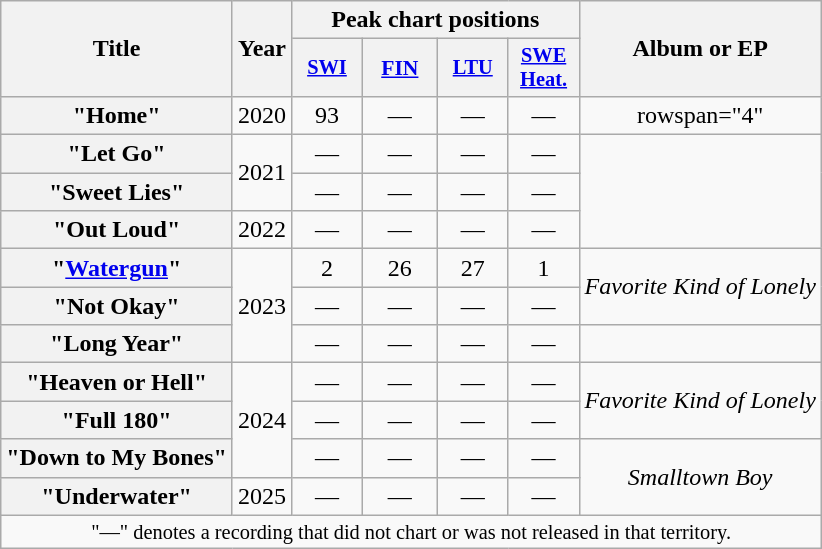<table class="wikitable plainrowheaders" style="text-align:center;">
<tr>
<th scope="col" rowspan="2">Title</th>
<th scope="col" rowspan="2">Year</th>
<th scope="col" colspan="4">Peak chart positions</th>
<th scope="col" rowspan="2">Album or EP</th>
</tr>
<tr>
<th style="width:3em;font-size:85%"><a href='#'>SWI</a><br></th>
<th style="width:3em;font-size:90%;"><a href='#'>FIN</a><br></th>
<th style="width:3em;font-size:85%;"><a href='#'>LTU</a><br></th>
<th style="width:3em;font-size:85%;"><a href='#'>SWE<br>Heat.</a><br></th>
</tr>
<tr>
<th scope="row">"Home"</th>
<td>2020</td>
<td>93</td>
<td>—</td>
<td>—</td>
<td>—</td>
<td>rowspan="4" </td>
</tr>
<tr>
<th scope="row">"Let Go"</th>
<td rowspan="2">2021</td>
<td>—</td>
<td>—</td>
<td>—</td>
<td>—</td>
</tr>
<tr>
<th scope="row">"Sweet Lies"</th>
<td>—</td>
<td>—</td>
<td>—</td>
<td>—</td>
</tr>
<tr>
<th scope="row">"Out Loud"</th>
<td>2022</td>
<td>—</td>
<td>—</td>
<td>—</td>
<td>—</td>
</tr>
<tr>
<th scope="row">"<a href='#'>Watergun</a>"</th>
<td rowspan="3">2023</td>
<td>2</td>
<td>26</td>
<td>27</td>
<td>1</td>
<td rowspan="2"><em>Favorite Kind of Lonely</em></td>
</tr>
<tr>
<th scope="row">"Not Okay"</th>
<td>—</td>
<td>—</td>
<td>—</td>
<td>—</td>
</tr>
<tr>
<th scope="row">"Long Year"</th>
<td>—</td>
<td>—</td>
<td>—</td>
<td>—</td>
<td></td>
</tr>
<tr>
<th scope="row">"Heaven or Hell"</th>
<td rowspan="3">2024</td>
<td>—</td>
<td>—</td>
<td>—</td>
<td>—</td>
<td rowspan="2"><em>Favorite Kind of Lonely</em></td>
</tr>
<tr>
<th scope="row">"Full 180"</th>
<td>—</td>
<td>—</td>
<td>—</td>
<td>—</td>
</tr>
<tr>
<th scope="row">"Down to My Bones"</th>
<td>—</td>
<td>—</td>
<td>—</td>
<td>—</td>
<td rowspan="2"><em>Smalltown Boy</em></td>
</tr>
<tr>
<th scope="row">"Underwater"</th>
<td>2025</td>
<td>—</td>
<td>—</td>
<td>—</td>
<td>—</td>
</tr>
<tr>
<td colspan="7" style="font-size:85%">"—" denotes a recording that did not chart or was not released in that territory.</td>
</tr>
</table>
